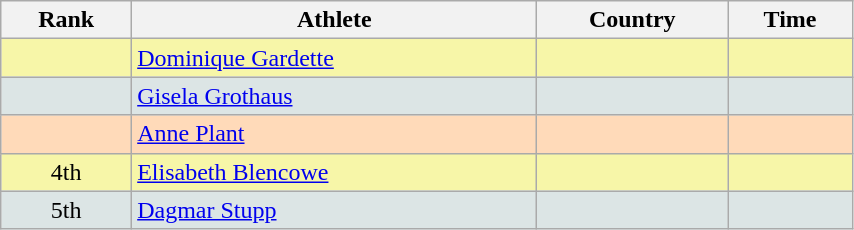<table class="wikitable" width=45% style="font-size:100%; text-align:left;">
<tr>
<th>Rank</th>
<th>Athlete</th>
<th>Country</th>
<th>Time</th>
</tr>
<tr bgcolor="#F7F6A8">
<td align=center></td>
<td><a href='#'>Dominique Gardette</a></td>
<td></td>
<td align="right"></td>
</tr>
<tr bgcolor="#DCE5E5">
<td align=center></td>
<td><a href='#'>Gisela Grothaus</a></td>
<td></td>
<td align="right"></td>
</tr>
<tr bgcolor="#FFDAB9">
<td align=center></td>
<td><a href='#'>Anne Plant</a></td>
<td></td>
<td align="right"></td>
</tr>
<tr bgcolor="#F7F6A8">
<td align=center>4th</td>
<td><a href='#'>Elisabeth Blencowe</a></td>
<td></td>
<td align="right"></td>
</tr>
<tr bgcolor="#DCE5E5">
<td align=center>5th</td>
<td><a href='#'>Dagmar Stupp</a></td>
<td></td>
<td align="right"></td>
</tr>
</table>
